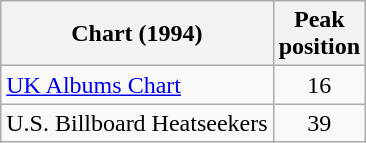<table class="wikitable sortable">
<tr>
<th>Chart (1994)</th>
<th>Peak<br>position</th>
</tr>
<tr>
<td align="left"><a href='#'>UK Albums Chart</a></td>
<td align="center">16</td>
</tr>
<tr>
<td align="left">U.S. Billboard Heatseekers</td>
<td align="center">39</td>
</tr>
</table>
